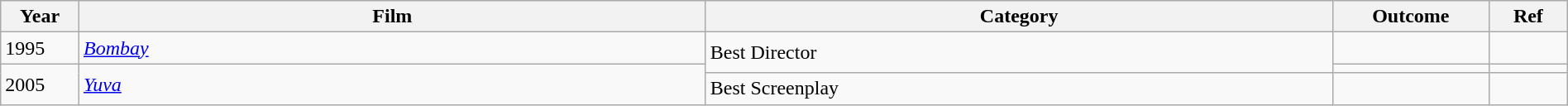<table class="wikitable" style="width:100%;">
<tr>
<th width=5%>Year</th>
<th style="width:40%;">Film</th>
<th style="width:40%;">Category</th>
<th style="width:10%;">Outcome</th>
<th style="width:5%;">Ref</th>
</tr>
<tr>
<td>1995</td>
<td><em><a href='#'>Bombay</a></em></td>
<td rowspan="2">Best Director</td>
<td></td>
<td></td>
</tr>
<tr>
<td rowspan ="2">2005</td>
<td rowspan ="2"><em><a href='#'>Yuva</a></em></td>
<td></td>
<td></td>
</tr>
<tr>
<td>Best Screenplay</td>
<td></td>
<td></td>
</tr>
</table>
